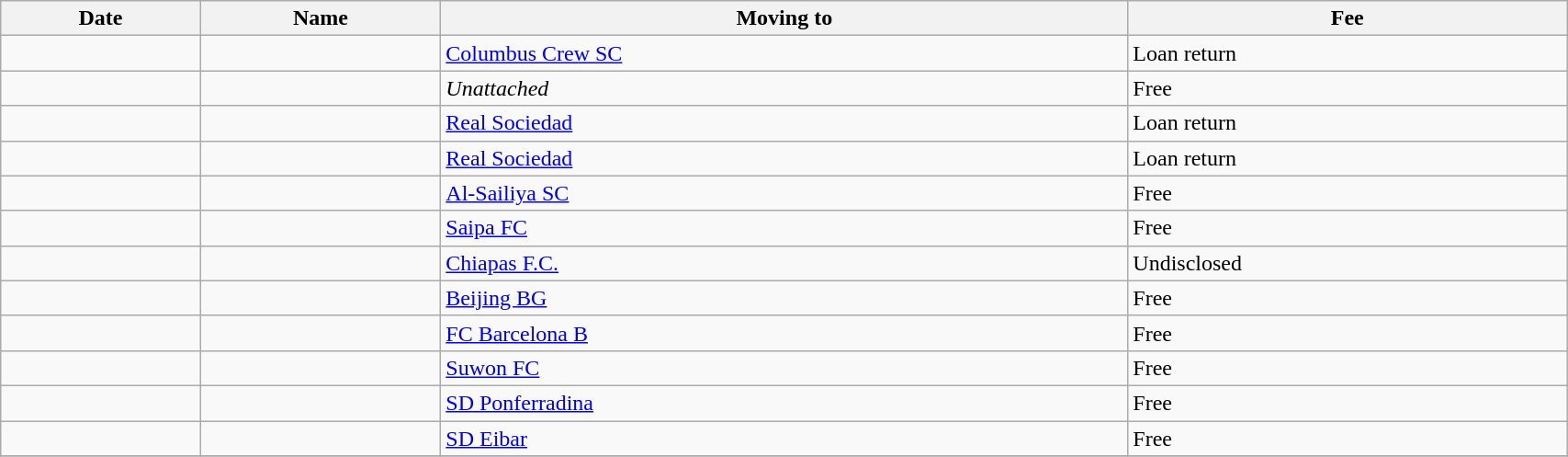<table class="wikitable sortable" width=90%>
<tr>
<th>Date</th>
<th>Name</th>
<th>Moving to</th>
<th>Fee</th>
</tr>
<tr>
<td></td>
<td> </td>
<td> <a href='#'>Columbus Crew SC</a></td>
<td>Loan return</td>
</tr>
<tr>
<td></td>
<td> </td>
<td> <em>Unattached</em></td>
<td>Free</td>
</tr>
<tr>
<td></td>
<td> </td>
<td> <a href='#'>Real Sociedad</a></td>
<td>Loan return</td>
</tr>
<tr>
<td></td>
<td> </td>
<td> <a href='#'>Real Sociedad</a></td>
<td>Loan return</td>
</tr>
<tr>
<td></td>
<td> </td>
<td> <a href='#'>Al-Sailiya SC</a></td>
<td>Free</td>
</tr>
<tr>
<td></td>
<td> </td>
<td> <a href='#'>Saipa FC</a></td>
<td>Free</td>
</tr>
<tr>
<td></td>
<td> </td>
<td> <a href='#'>Chiapas F.C.</a></td>
<td>Undisclosed</td>
</tr>
<tr>
<td></td>
<td> </td>
<td> <a href='#'>Beijing BG</a></td>
<td>Free</td>
</tr>
<tr>
<td></td>
<td> </td>
<td> <a href='#'>FC Barcelona B</a></td>
<td>Free</td>
</tr>
<tr>
<td></td>
<td> </td>
<td> <a href='#'>Suwon FC</a></td>
<td>Free</td>
</tr>
<tr>
<td></td>
<td> </td>
<td> <a href='#'>SD Ponferradina</a></td>
<td>Free</td>
</tr>
<tr>
<td></td>
<td> </td>
<td> <a href='#'>SD Eibar</a></td>
<td>Free</td>
</tr>
<tr>
</tr>
</table>
